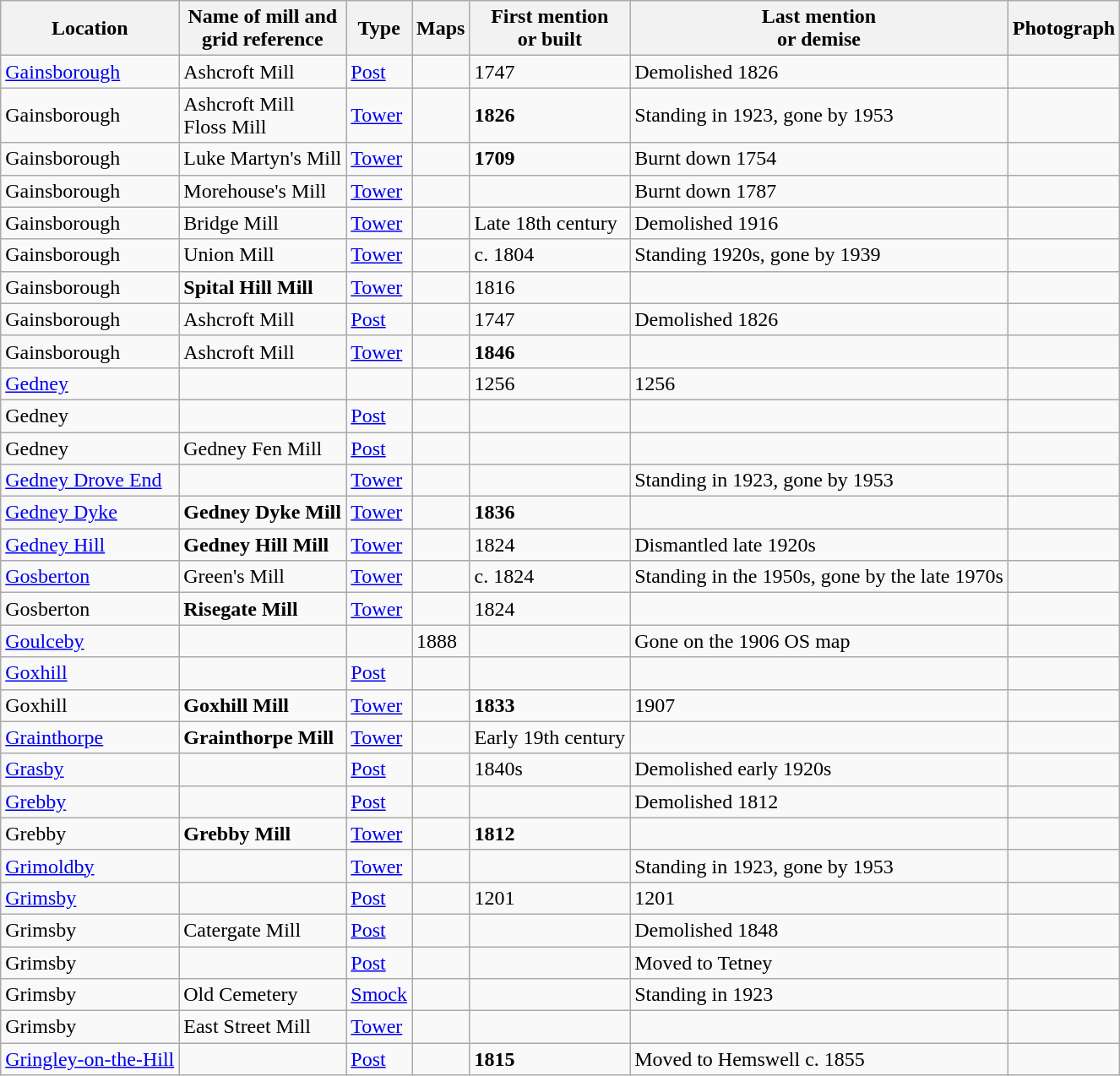<table class="wikitable">
<tr>
<th>Location</th>
<th>Name of mill and<br>grid reference</th>
<th>Type</th>
<th>Maps</th>
<th>First mention<br>or built</th>
<th>Last mention<br> or demise</th>
<th>Photograph</th>
</tr>
<tr>
<td><a href='#'>Gainsborough</a></td>
<td>Ashcroft Mill</td>
<td><a href='#'>Post</a></td>
<td></td>
<td>1747</td>
<td>Demolished 1826</td>
<td></td>
</tr>
<tr>
<td>Gainsborough</td>
<td>Ashcroft Mill<br>Floss Mill</td>
<td><a href='#'>Tower</a></td>
<td></td>
<td><strong>1826</strong></td>
<td>Standing in 1923, gone by 1953</td>
<td></td>
</tr>
<tr>
<td>Gainsborough</td>
<td>Luke Martyn's Mill</td>
<td><a href='#'>Tower</a></td>
<td></td>
<td><strong>1709</strong></td>
<td>Burnt down 1754</td>
<td></td>
</tr>
<tr>
<td>Gainsborough</td>
<td>Morehouse's Mill</td>
<td><a href='#'>Tower</a></td>
<td></td>
<td></td>
<td>Burnt down 1787</td>
<td></td>
</tr>
<tr>
<td>Gainsborough</td>
<td>Bridge Mill</td>
<td><a href='#'>Tower</a></td>
<td></td>
<td>Late 18th century</td>
<td>Demolished 1916</td>
<td></td>
</tr>
<tr>
<td>Gainsborough</td>
<td>Union Mill<br></td>
<td><a href='#'>Tower</a></td>
<td></td>
<td>c. 1804</td>
<td>Standing 1920s, gone by 1939</td>
<td></td>
</tr>
<tr>
<td>Gainsborough</td>
<td><strong>Spital Hill Mill</strong><br></td>
<td><a href='#'>Tower</a></td>
<td></td>
<td>1816</td>
<td></td>
<td></td>
</tr>
<tr>
<td>Gainsborough</td>
<td>Ashcroft Mill</td>
<td><a href='#'>Post</a></td>
<td></td>
<td>1747</td>
<td>Demolished 1826</td>
<td></td>
</tr>
<tr>
<td>Gainsborough</td>
<td>Ashcroft Mill</td>
<td><a href='#'>Tower</a></td>
<td></td>
<td><strong>1846</strong></td>
<td></td>
<td></td>
</tr>
<tr>
<td><a href='#'>Gedney</a></td>
<td></td>
<td></td>
<td></td>
<td>1256</td>
<td>1256</td>
<td></td>
</tr>
<tr>
<td>Gedney</td>
<td></td>
<td><a href='#'>Post</a></td>
<td></td>
<td></td>
<td></td>
<td></td>
</tr>
<tr>
<td>Gedney</td>
<td>Gedney Fen Mill</td>
<td><a href='#'>Post</a></td>
<td></td>
<td></td>
<td></td>
<td></td>
</tr>
<tr>
<td><a href='#'>Gedney Drove End</a></td>
<td></td>
<td><a href='#'>Tower</a></td>
<td></td>
<td></td>
<td>Standing in 1923, gone by 1953</td>
<td></td>
</tr>
<tr>
<td><a href='#'>Gedney Dyke</a></td>
<td><strong>Gedney Dyke Mill</strong><br></td>
<td><a href='#'>Tower</a></td>
<td></td>
<td><strong>1836</strong></td>
<td></td>
<td></td>
</tr>
<tr>
<td><a href='#'>Gedney Hill</a></td>
<td><strong>Gedney Hill Mill</strong><br></td>
<td><a href='#'>Tower</a></td>
<td></td>
<td>1824</td>
<td>Dismantled late 1920s<br></td>
<td></td>
</tr>
<tr>
<td><a href='#'>Gosberton</a></td>
<td>Green's Mill<br></td>
<td><a href='#'>Tower</a></td>
<td></td>
<td>c. 1824</td>
<td>Standing in the 1950s, gone by the late 1970s</td>
<td></td>
</tr>
<tr>
<td>Gosberton</td>
<td><strong>Risegate Mill</strong><br></td>
<td><a href='#'>Tower</a></td>
<td></td>
<td>1824</td>
<td></td>
<td></td>
</tr>
<tr>
<td><a href='#'>Goulceby</a></td>
<td></td>
<td></td>
<td>1888</td>
<td></td>
<td>Gone on the 1906 OS map</td>
<td></td>
</tr>
<tr>
<td><a href='#'>Goxhill</a></td>
<td></td>
<td><a href='#'>Post</a></td>
<td></td>
<td></td>
<td></td>
<td></td>
</tr>
<tr>
<td>Goxhill</td>
<td><strong>Goxhill Mill</strong><br></td>
<td><a href='#'>Tower</a></td>
<td></td>
<td><strong>1833</strong></td>
<td> 1907</td>
<td></td>
</tr>
<tr>
<td><a href='#'>Grainthorpe</a></td>
<td><strong>Grainthorpe Mill</strong> <br></td>
<td><a href='#'>Tower</a></td>
<td></td>
<td>Early 19th century</td>
<td></td>
<td></td>
</tr>
<tr>
<td><a href='#'>Grasby</a></td>
<td></td>
<td><a href='#'>Post</a></td>
<td></td>
<td>1840s</td>
<td>Demolished early 1920s<br></td>
<td></td>
</tr>
<tr>
<td><a href='#'>Grebby</a></td>
<td></td>
<td><a href='#'>Post</a></td>
<td></td>
<td></td>
<td>Demolished 1812</td>
<td></td>
</tr>
<tr>
<td>Grebby</td>
<td><strong>Grebby Mill</strong><br></td>
<td><a href='#'>Tower</a></td>
<td></td>
<td><strong>1812</strong></td>
<td></td>
<td></td>
</tr>
<tr>
<td><a href='#'>Grimoldby</a></td>
<td></td>
<td><a href='#'>Tower</a></td>
<td></td>
<td></td>
<td>Standing in 1923, gone by 1953</td>
<td></td>
</tr>
<tr>
<td><a href='#'>Grimsby</a></td>
<td></td>
<td><a href='#'>Post</a></td>
<td></td>
<td>1201</td>
<td>1201</td>
<td></td>
</tr>
<tr>
<td>Grimsby</td>
<td>Catergate Mill</td>
<td><a href='#'>Post</a></td>
<td></td>
<td></td>
<td>Demolished 1848</td>
<td></td>
</tr>
<tr>
<td>Grimsby</td>
<td></td>
<td><a href='#'>Post</a></td>
<td></td>
<td></td>
<td>Moved to Tetney</td>
<td></td>
</tr>
<tr>
<td>Grimsby</td>
<td>Old Cemetery</td>
<td><a href='#'>Smock</a></td>
<td></td>
<td></td>
<td>Standing in 1923</td>
<td></td>
</tr>
<tr>
<td>Grimsby</td>
<td>East Street Mill</td>
<td><a href='#'>Tower</a></td>
<td></td>
<td></td>
<td></td>
<td></td>
</tr>
<tr>
<td><a href='#'>Gringley-on-the-Hill</a></td>
<td></td>
<td><a href='#'>Post</a></td>
<td></td>
<td><strong>1815</strong></td>
<td>Moved to Hemswell c. 1855</td>
<td></td>
</tr>
</table>
